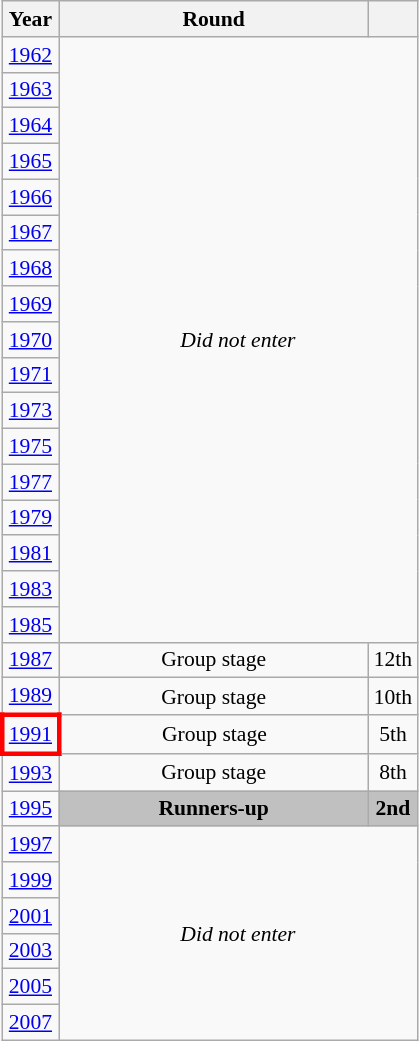<table class="wikitable" style="text-align: center; font-size:90%">
<tr>
<th>Year</th>
<th style="width:200px">Round</th>
<th></th>
</tr>
<tr>
<td><a href='#'>1962</a></td>
<td colspan="2" rowspan="17"><em>Did not enter</em></td>
</tr>
<tr>
<td><a href='#'>1963</a></td>
</tr>
<tr>
<td><a href='#'>1964</a></td>
</tr>
<tr>
<td><a href='#'>1965</a></td>
</tr>
<tr>
<td><a href='#'>1966</a></td>
</tr>
<tr>
<td><a href='#'>1967</a></td>
</tr>
<tr>
<td><a href='#'>1968</a></td>
</tr>
<tr>
<td><a href='#'>1969</a></td>
</tr>
<tr>
<td><a href='#'>1970</a></td>
</tr>
<tr>
<td><a href='#'>1971</a></td>
</tr>
<tr>
<td><a href='#'>1973</a></td>
</tr>
<tr>
<td><a href='#'>1975</a></td>
</tr>
<tr>
<td><a href='#'>1977</a></td>
</tr>
<tr>
<td><a href='#'>1979</a></td>
</tr>
<tr>
<td><a href='#'>1981</a></td>
</tr>
<tr>
<td><a href='#'>1983</a></td>
</tr>
<tr>
<td><a href='#'>1985</a></td>
</tr>
<tr>
<td><a href='#'>1987</a></td>
<td>Group stage</td>
<td>12th</td>
</tr>
<tr>
<td><a href='#'>1989</a></td>
<td>Group stage</td>
<td>10th</td>
</tr>
<tr>
<td style="border: 3px solid red"><a href='#'>1991</a></td>
<td>Group stage</td>
<td>5th</td>
</tr>
<tr>
<td><a href='#'>1993</a></td>
<td>Group stage</td>
<td>8th</td>
</tr>
<tr>
<td><a href='#'>1995</a></td>
<td bgcolor=Silver><strong>Runners-up</strong></td>
<td bgcolor=Silver><strong>2nd</strong></td>
</tr>
<tr>
<td><a href='#'>1997</a></td>
<td colspan="2" rowspan="6"><em>Did not enter</em></td>
</tr>
<tr>
<td><a href='#'>1999</a></td>
</tr>
<tr>
<td><a href='#'>2001</a></td>
</tr>
<tr>
<td><a href='#'>2003</a></td>
</tr>
<tr>
<td><a href='#'>2005</a></td>
</tr>
<tr>
<td><a href='#'>2007</a></td>
</tr>
</table>
